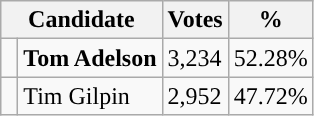<table class="wikitable">
<tr>
<th colspan="2" rowspan="1" align="center" valign="top"><strong>Candidate</strong></th>
<th valign="top"><strong>Votes</strong></th>
<th valign="top"><strong>%</strong></th>
</tr>
<tr>
<td style="background-color:"> </td>
<td><strong>Tom Adelson</strong></td>
<td>3,234</td>
<td>52.28%</td>
</tr>
<tr>
<td style="background-color:"> </td>
<td>Tim Gilpin</td>
<td>2,952</td>
<td>47.72%</td>
</tr>
</table>
